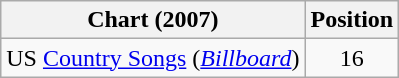<table class="wikitable sortable">
<tr>
<th scope="col">Chart (2007)</th>
<th scope="col">Position</th>
</tr>
<tr>
<td>US <a href='#'>Country Songs</a> (<em><a href='#'>Billboard</a></em>)</td>
<td align="center">16</td>
</tr>
</table>
